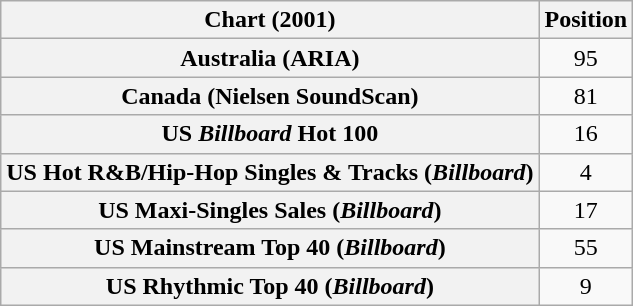<table class="wikitable sortable plainrowheaders" style="text-align:center">
<tr>
<th>Chart (2001)</th>
<th>Position</th>
</tr>
<tr>
<th scope="row">Australia (ARIA)</th>
<td>95</td>
</tr>
<tr>
<th scope="row">Canada (Nielsen SoundScan)</th>
<td>81</td>
</tr>
<tr>
<th scope="row">US <em>Billboard</em> Hot 100</th>
<td>16</td>
</tr>
<tr>
<th scope="row">US Hot R&B/Hip-Hop Singles & Tracks (<em>Billboard</em>)</th>
<td>4</td>
</tr>
<tr>
<th scope="row">US Maxi-Singles Sales (<em>Billboard</em>)</th>
<td>17</td>
</tr>
<tr>
<th scope="row">US Mainstream Top 40 (<em>Billboard</em>)</th>
<td>55</td>
</tr>
<tr>
<th scope="row">US Rhythmic Top 40 (<em>Billboard</em>)</th>
<td>9</td>
</tr>
</table>
